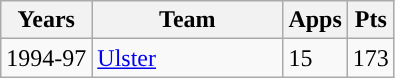<table class="wikitable" style="text-align:left;">
<tr>
<th>Years</th>
<th width=120px>Team</th>
<th>Apps</th>
<th>Pts</th>
</tr>
<tr>
<td>1994-97</td>
<td><a href='#'>Ulster</a></td>
<td>15</td>
<td>173</td>
</tr>
</table>
